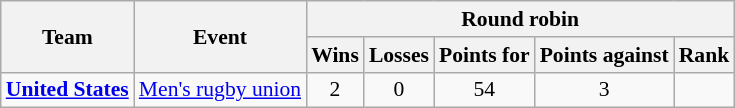<table class=wikitable style="font-size:90%">
<tr>
<th rowspan=2>Team</th>
<th rowspan=2>Event</th>
<th colspan=5>Round robin</th>
</tr>
<tr>
<th>Wins</th>
<th>Losses</th>
<th>Points for</th>
<th>Points against</th>
<th>Rank</th>
</tr>
<tr>
<td><strong><a href='#'>United States</a></strong></td>
<td><a href='#'>Men's rugby union</a></td>
<td align=center>2</td>
<td align=center>0</td>
<td align=center>54</td>
<td align=center>3</td>
<td align=center></td>
</tr>
</table>
